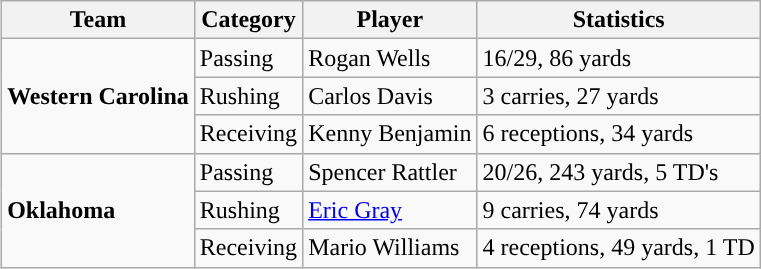<table class="wikitable" style="float: right;">
<tr>
<th>Team</th>
<th>Category</th>
<th>Player</th>
<th>Statistics</th>
</tr>
<tr>
<td rowspan=3><strong>Western Carolina</strong></td>
<td>Passing</td>
<td>Rogan Wells</td>
<td>16/29, 86 yards</td>
</tr>
<tr>
<td>Rushing</td>
<td>Carlos Davis</td>
<td>3 carries, 27 yards</td>
</tr>
<tr>
<td>Receiving</td>
<td>Kenny Benjamin</td>
<td>6 receptions, 34 yards</td>
</tr>
<tr>
<td rowspan=3><strong>Oklahoma</strong></td>
<td>Passing</td>
<td>Spencer Rattler</td>
<td>20/26, 243 yards, 5 TD's</td>
</tr>
<tr>
<td>Rushing</td>
<td><a href='#'>Eric Gray</a></td>
<td>9 carries, 74 yards</td>
</tr>
<tr>
<td>Receiving</td>
<td>Mario Williams</td>
<td>4 receptions, 49 yards, 1 TD</td>
</tr>
</table>
